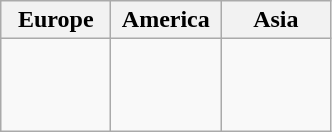<table class="wikitable">
<tr>
<th width=30%>Europe</th>
<th width=30%>America</th>
<th width=30%>Asia</th>
</tr>
<tr>
<td><br><br>
</td>
<td><br><br>
<br>
</td>
<td><br><br>
<br>
</td>
</tr>
</table>
